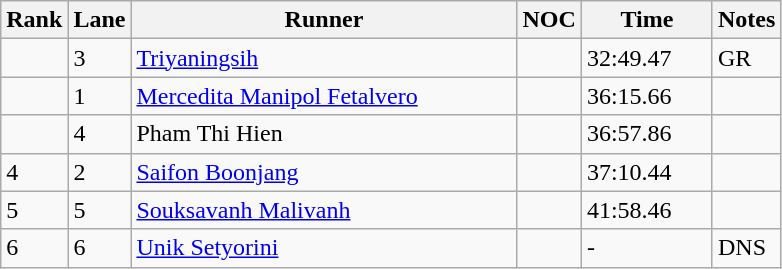<table class="wikitable sortable" style="text-align:Left">
<tr>
<th width=10>Rank</th>
<th width=10>Lane</th>
<th width=250>Runner</th>
<th width=10>NOC</th>
<th width=80>Time</th>
<th width=10>Notes</th>
</tr>
<tr>
<td></td>
<td>3</td>
<td><a href='#'>Triyaningsih</a></td>
<td></td>
<td>32:49.47</td>
<td>GR</td>
</tr>
<tr>
<td></td>
<td>1</td>
<td><a href='#'>Mercedita Manipol Fetalvero</a></td>
<td></td>
<td>36:15.66</td>
<td></td>
</tr>
<tr>
<td></td>
<td>4</td>
<td>Pham Thi Hien</td>
<td></td>
<td>36:57.86</td>
<td></td>
</tr>
<tr>
<td>4</td>
<td>2</td>
<td><a href='#'>Saifon Boonjang</a></td>
<td></td>
<td>37:10.44</td>
<td></td>
</tr>
<tr>
<td>5</td>
<td>5</td>
<td><a href='#'>Souksavanh Malivanh</a></td>
<td></td>
<td>41:58.46</td>
<td></td>
</tr>
<tr>
<td>6</td>
<td>6</td>
<td><a href='#'>Unik Setyorini</a></td>
<td></td>
<td>-</td>
<td>DNS</td>
</tr>
</table>
